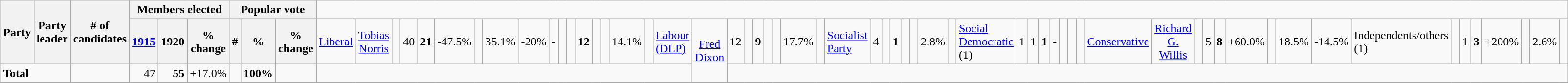<table class="wikitable">
<tr>
<th rowspan=2 colspan=2>Party</th>
<th rowspan=2>Party leader</th>
<th rowspan=2># of<br>candidates</th>
<th colspan=3>Members elected</th>
<th colspan=3>Popular vote</th>
</tr>
<tr>
<th><a href='#'>1915</a></th>
<th>1920</th>
<th>% change</th>
<th>#</th>
<th>%</th>
<th>% change<br></th>
<td><a href='#'>Liberal</a></td>
<td align="center"><a href='#'>Tobias Norris</a></td>
<td align="right"> </td>
<td align="right">40</td>
<td align="right"><strong>21</strong></td>
<td align="right">-47.5%</td>
<td align="right"> </td>
<td align="right">35.1%</td>
<td align="right">-20%<br></td>
<td align="center">-</td>
<td align="right"> </td>
<td align="right"> </td>
<td align="right"><strong>12</strong></td>
<td align="right"> </td>
<td align="right"> </td>
<td align="right">14.1%</td>
<td align="right"> <br></td>
<td><a href='#'>Labour (DLP)</a></td>
<td rowspan=3 align=center><a href='#'>Fred Dixon</a></td>
<td align="right">12</td>
<td align="right"> </td>
<td align="right"><strong>9</strong></td>
<td align="right"> </td>
<td align="right"> </td>
<td align="right">17.7%</td>
<td align="right"> <br></td>
<td><a href='#'>Socialist Party</a></td>
<td align="right">4</td>
<td align="right"> </td>
<td align="right"><strong>1</strong></td>
<td align="right"> </td>
<td align="right"> </td>
<td align="right">2.8%</td>
<td align="right"> <br></td>
<td><a href='#'>Social Democratic</a> (1)</td>
<td align="right">1</td>
<td align="right">1</td>
<td align="right"><strong>1</strong></td>
<td align="right">-</td>
<td align="right"> </td>
<td align="right"> </td>
<td align="right"> <br></td>
<td><a href='#'>Conservative</a></td>
<td align="center"><a href='#'>Richard G. Willis</a></td>
<td align="right"> </td>
<td align="right">5</td>
<td align="right"><strong>8</strong></td>
<td align="right">+60.0%</td>
<td align="right"> </td>
<td align="right">18.5%</td>
<td align="right">-14.5%<br></td>
<td colspan=2>Independents/others (1)</td>
<td align="right"> </td>
<td align="right">1</td>
<td align="right"><strong>3</strong></td>
<td align="right">+200%</td>
<td align="right"> </td>
<td align="right">2.6%</td>
<td align="right"> </td>
</tr>
<tr>
<td colspan=3><strong>Total</strong></td>
<td align="right"> </td>
<td align="right">47</td>
<td align="right"><strong>55</strong></td>
<td align="right">+17.0%</td>
<td align="right"> </td>
<td align="right"><strong>100%</strong></td>
<td align="right"> </td>
</tr>
</table>
